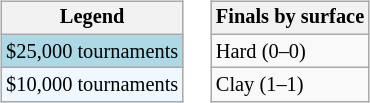<table>
<tr valign=top>
<td><br><table class=wikitable style="font-size:85%">
<tr>
<th>Legend</th>
</tr>
<tr style="background:lightblue;">
<td>$25,000 tournaments</td>
</tr>
<tr style="background:#f0f8ff;">
<td>$10,000 tournaments</td>
</tr>
</table>
</td>
<td><br><table class=wikitable style="font-size:85%">
<tr>
<th>Finals by surface</th>
</tr>
<tr>
<td>Hard (0–0)</td>
</tr>
<tr>
<td>Clay (1–1)</td>
</tr>
</table>
</td>
</tr>
</table>
